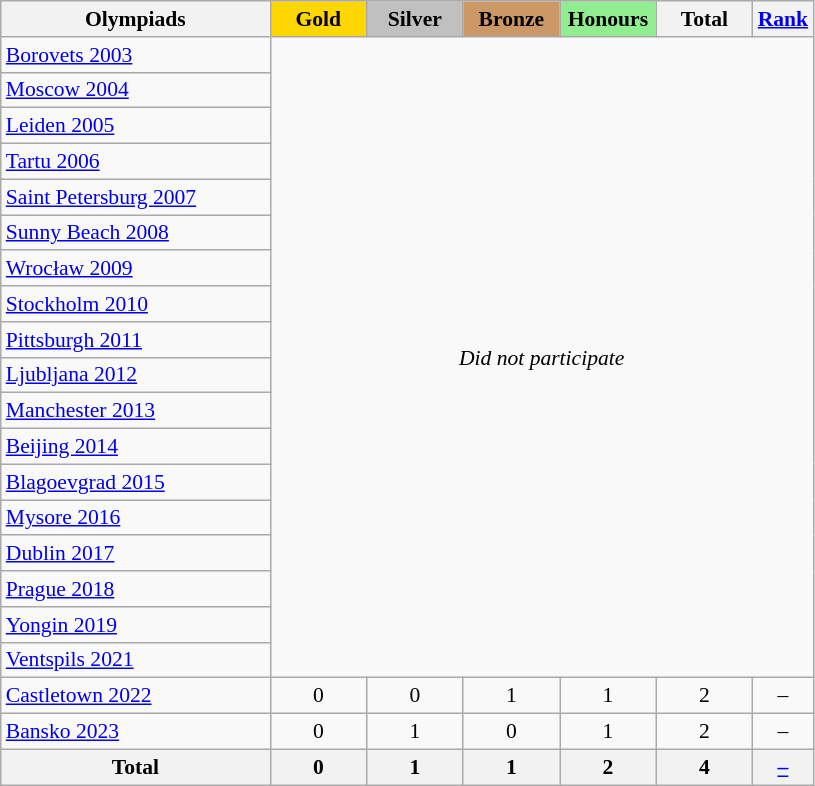<table class="wikitable" style="text-align:center; font-size:90%;">
<tr>
<th style="width:12em;">Olympiads</th>
<th style="width:4em; background:gold;">Gold</th>
<th style="width:4em; background:silver;">Silver</th>
<th style="width:4em; background:#cc9966;">Bronze</th>
<th style="width:4em; background:#90EE90;">Honours</th>
<th style="width:4em;">Total</th>
<th style="width:2em;"><a href='#'>Rank</a></th>
</tr>
<tr>
<td align=left> <a href='#'>Borovets 2003</a></td>
<td align=center colspan=6 rowspan="18"><em>Did not participate</em></td>
</tr>
<tr>
<td align=left> <a href='#'>Moscow 2004</a></td>
</tr>
<tr>
<td align=left> <a href='#'>Leiden 2005</a></td>
</tr>
<tr>
<td align=left> <a href='#'>Tartu 2006</a></td>
</tr>
<tr>
<td align=left> <a href='#'>Saint Petersburg 2007</a></td>
</tr>
<tr>
<td align=left> <a href='#'>Sunny Beach 2008</a></td>
</tr>
<tr>
<td align=left> <a href='#'>Wrocław 2009</a></td>
</tr>
<tr>
<td align=left> <a href='#'>Stockholm 2010</a></td>
</tr>
<tr>
<td align=left> <a href='#'>Pittsburgh 2011</a></td>
</tr>
<tr>
<td align=left> <a href='#'>Ljubljana 2012</a></td>
</tr>
<tr>
<td align=left> <a href='#'>Manchester 2013</a></td>
</tr>
<tr>
<td align=left> <a href='#'>Beijing 2014</a></td>
</tr>
<tr>
<td align=left> <a href='#'>Blagoevgrad 2015</a></td>
</tr>
<tr>
<td align=left> <a href='#'>Mysore 2016</a></td>
</tr>
<tr>
<td align=left> <a href='#'>Dublin 2017</a></td>
</tr>
<tr>
<td align=left> <a href='#'>Prague 2018</a></td>
</tr>
<tr>
<td align=left> <a href='#'>Yongin 2019</a></td>
</tr>
<tr>
<td align=left> <a href='#'>Ventspils 2021</a></td>
</tr>
<tr>
<td align=left> <a href='#'>Castletown 2022</a></td>
<td align=center>0</td>
<td>0</td>
<td>1</td>
<td>1</td>
<td>2</td>
<td>–</td>
</tr>
<tr>
<td align=left> <a href='#'>Bansko 2023</a></td>
<td align=center>0</td>
<td>1</td>
<td>0</td>
<td>1</td>
<td>2</td>
<td>–</td>
</tr>
<tr>
<th colspan=1>Total</th>
<th>0</th>
<th>1</th>
<th>1</th>
<th>2</th>
<th>4</th>
<th><a href='#'>–</a></th>
</tr>
</table>
